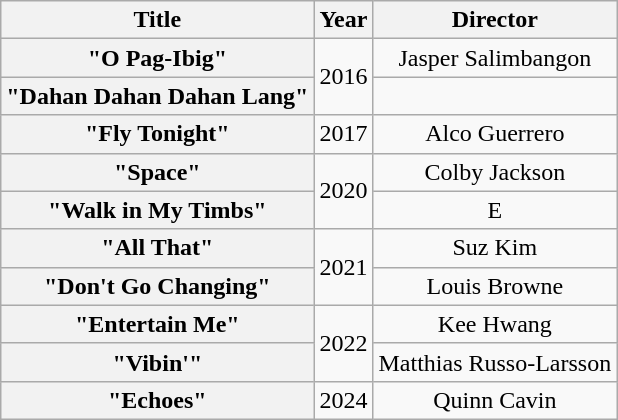<table class="wikitable plainrowheaders" style="text-align:center;">
<tr>
<th scope="col">Title</th>
<th scope="col">Year</th>
<th scope="col">Director</th>
</tr>
<tr>
<th scope="row">"O Pag-Ibig"</th>
<td rowspan="2">2016</td>
<td>Jasper Salimbangon</td>
</tr>
<tr>
<th scope="row">"Dahan Dahan Dahan Lang"</th>
<td></td>
</tr>
<tr>
<th scope="row">"Fly Tonight"</th>
<td>2017</td>
<td>Alco Guerrero</td>
</tr>
<tr>
<th scope="row">"Space"</th>
<td rowspan="2">2020</td>
<td>Colby Jackson</td>
</tr>
<tr>
<th scope="row">"Walk in My Timbs"</th>
<td>E</td>
</tr>
<tr>
<th scope="row">"All That"</th>
<td rowspan="2">2021</td>
<td>Suz Kim</td>
</tr>
<tr>
<th scope="row">"Don't Go Changing"</th>
<td>Louis Browne</td>
</tr>
<tr>
<th scope="row">"Entertain Me"</th>
<td rowspan="2">2022</td>
<td>Kee Hwang</td>
</tr>
<tr>
<th scope="row">"Vibin'"</th>
<td>Matthias Russo-Larsson</td>
</tr>
<tr>
<th scope="row">"Echoes"</th>
<td>2024</td>
<td>Quinn Cavin</td>
</tr>
</table>
